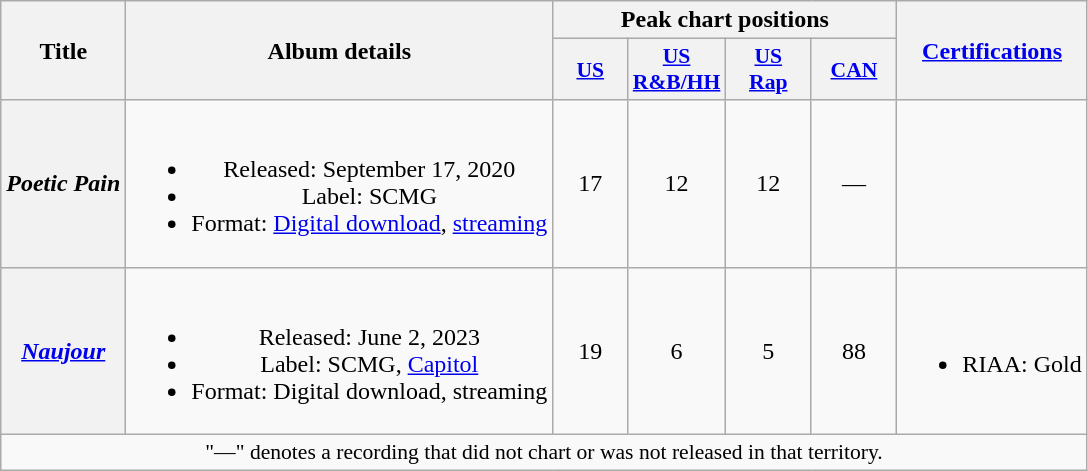<table class="wikitable plainrowheaders" style="text-align:center;">
<tr>
<th scope="col" rowspan="2">Title</th>
<th scope="col" rowspan="2">Album details</th>
<th scope="col" colspan="4">Peak chart positions</th>
<th rowspan="2"><a href='#'>Certifications</a></th>
</tr>
<tr>
<th scope="col" style="width:3em;font-size:90%;"><a href='#'>US</a><br></th>
<th scope="col" style="width:3.5em;font-size:90%;"><a href='#'>US<br>R&B/HH</a><br></th>
<th scope="col" style="width:3.5em;font-size:90%;"><a href='#'>US<br>Rap</a><br></th>
<th scope="col" style="width:3.5em;font-size:90%;"><a href='#'>CAN</a><br></th>
</tr>
<tr>
<th scope="row"><em>Poetic Pain</em></th>
<td><br><ul><li>Released: September 17, 2020</li><li>Label: SCMG</li><li>Format: <a href='#'>Digital download</a>, <a href='#'>streaming</a></li></ul></td>
<td>17</td>
<td>12</td>
<td>12</td>
<td>—</td>
<td></td>
</tr>
<tr>
<th scope="row"><em><a href='#'>Naujour</a></em></th>
<td><br><ul><li>Released: June 2, 2023</li><li>Label: SCMG, <a href='#'>Capitol</a></li><li>Format: Digital download, streaming</li></ul></td>
<td>19</td>
<td>6</td>
<td>5</td>
<td>88</td>
<td><br><ul><li>RIAA: Gold</li></ul></td>
</tr>
<tr>
<td colspan="8" style="font-size:90%">"—" denotes a recording that did not chart or was not released in that territory.</td>
</tr>
</table>
